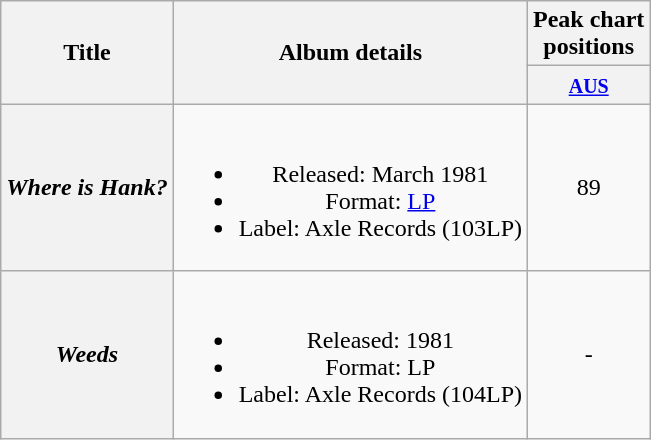<table class="wikitable plainrowheaders" style="text-align:center;" border="1">
<tr>
<th scope="col" rowspan="2">Title</th>
<th scope="col" rowspan="2">Album details</th>
<th scope="col" colspan="1">Peak chart<br>positions</th>
</tr>
<tr>
<th scope="col" style="text-align:center;"><small><a href='#'>AUS</a></small><br></th>
</tr>
<tr>
<th scope="row"><em>Where is Hank?</em></th>
<td><br><ul><li>Released: March 1981</li><li>Format: <a href='#'>LP</a></li><li>Label: Axle Records (103LP)</li></ul></td>
<td align="center">89</td>
</tr>
<tr>
<th scope="row"><em>Weeds</em></th>
<td><br><ul><li>Released: 1981</li><li>Format: LP</li><li>Label: Axle Records (104LP)</li></ul></td>
<td align="center">-</td>
</tr>
</table>
